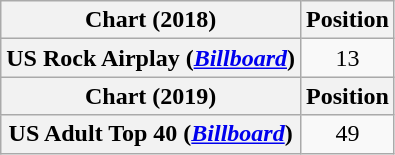<table class="wikitable plainrowheaders" style="text-align:center">
<tr>
<th scope="col">Chart (2018)</th>
<th scope="col">Position</th>
</tr>
<tr>
<th scope="row">US Rock Airplay (<em><a href='#'>Billboard</a></em>)</th>
<td>13</td>
</tr>
<tr>
<th scope="col">Chart (2019)</th>
<th scope="col">Position</th>
</tr>
<tr>
<th scope="row">US Adult Top 40 (<em><a href='#'>Billboard</a></em>)</th>
<td>49</td>
</tr>
</table>
